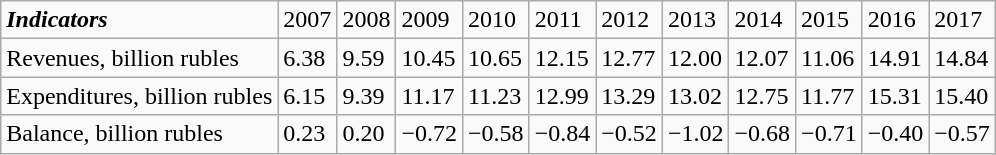<table class="wikitable">
<tr>
<td><strong><em>Indicators</em></strong></td>
<td>2007</td>
<td>2008</td>
<td>2009</td>
<td>2010</td>
<td>2011</td>
<td>2012</td>
<td>2013</td>
<td>2014</td>
<td>2015</td>
<td>2016</td>
<td>2017</td>
</tr>
<tr>
<td>Revenues, billion rubles</td>
<td>6.38</td>
<td>9.59</td>
<td>10.45</td>
<td>10.65</td>
<td>12.15</td>
<td>12.77</td>
<td>12.00</td>
<td>12.07</td>
<td>11.06</td>
<td>14.91</td>
<td>14.84</td>
</tr>
<tr>
<td>Expenditures, billion rubles</td>
<td>6.15</td>
<td>9.39</td>
<td>11.17</td>
<td>11.23</td>
<td>12.99</td>
<td>13.29</td>
<td>13.02</td>
<td>12.75</td>
<td>11.77</td>
<td>15.31</td>
<td>15.40</td>
</tr>
<tr>
<td>Balance, billion rubles</td>
<td>0.23</td>
<td>0.20</td>
<td>−0.72</td>
<td>−0.58</td>
<td>−0.84</td>
<td>−0.52</td>
<td>−1.02</td>
<td>−0.68</td>
<td>−0.71</td>
<td>−0.40</td>
<td>−0.57</td>
</tr>
</table>
